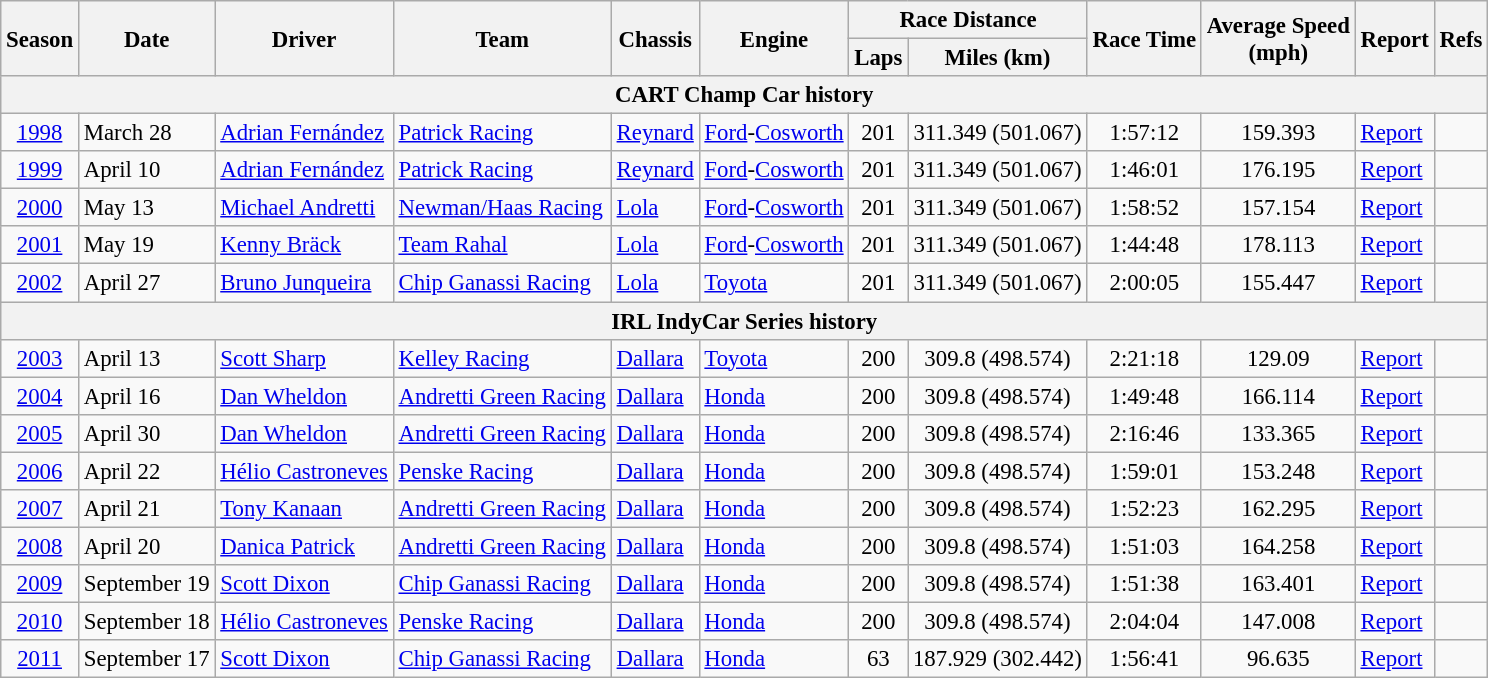<table class="wikitable" style="font-size: 95%;">
<tr>
<th rowspan="2">Season</th>
<th rowspan="2">Date</th>
<th rowspan="2">Driver</th>
<th rowspan="2">Team</th>
<th rowspan="2">Chassis</th>
<th rowspan="2">Engine</th>
<th colspan="2">Race Distance</th>
<th rowspan="2">Race Time</th>
<th rowspan="2">Average Speed<br>(mph)</th>
<th rowspan="2">Report</th>
<th rowspan="2">Refs</th>
</tr>
<tr>
<th>Laps</th>
<th>Miles (km)</th>
</tr>
<tr>
<th colspan=12>CART Champ Car history</th>
</tr>
<tr>
<td align=center><a href='#'>1998</a></td>
<td>March 28</td>
<td> <a href='#'>Adrian Fernández</a></td>
<td><a href='#'>Patrick Racing</a></td>
<td><a href='#'>Reynard</a></td>
<td><a href='#'>Ford</a>-<a href='#'>Cosworth</a></td>
<td align="center">201</td>
<td align="center">311.349 (501.067)</td>
<td align="center">1:57:12</td>
<td align="center">159.393</td>
<td><a href='#'>Report</a></td>
<td align="center"></td>
</tr>
<tr>
<td align=center><a href='#'>1999</a></td>
<td>April 10</td>
<td> <a href='#'>Adrian Fernández</a></td>
<td><a href='#'>Patrick Racing</a></td>
<td><a href='#'>Reynard</a></td>
<td><a href='#'>Ford</a>-<a href='#'>Cosworth</a></td>
<td align="center">201</td>
<td align="center">311.349 (501.067)</td>
<td align="center">1:46:01</td>
<td align="center">176.195</td>
<td><a href='#'>Report</a></td>
<td align="center"></td>
</tr>
<tr>
<td align=center><a href='#'>2000</a></td>
<td>May 13</td>
<td> <a href='#'>Michael Andretti</a></td>
<td><a href='#'>Newman/Haas Racing</a></td>
<td><a href='#'>Lola</a></td>
<td><a href='#'>Ford</a>-<a href='#'>Cosworth</a></td>
<td align="center">201</td>
<td align="center">311.349 (501.067)</td>
<td align="center">1:58:52</td>
<td align="center">157.154</td>
<td><a href='#'>Report</a></td>
<td align="center"></td>
</tr>
<tr>
<td align=center><a href='#'>2001</a></td>
<td>May 19</td>
<td> <a href='#'>Kenny Bräck</a></td>
<td><a href='#'>Team Rahal</a></td>
<td><a href='#'>Lola</a></td>
<td><a href='#'>Ford</a>-<a href='#'>Cosworth</a></td>
<td align="center">201</td>
<td align="center">311.349 (501.067)</td>
<td align="center">1:44:48</td>
<td align="center">178.113</td>
<td><a href='#'>Report</a></td>
<td align="center"></td>
</tr>
<tr>
<td align=center><a href='#'>2002</a></td>
<td>April 27</td>
<td> <a href='#'>Bruno Junqueira</a></td>
<td><a href='#'>Chip Ganassi Racing</a></td>
<td><a href='#'>Lola</a></td>
<td><a href='#'>Toyota</a></td>
<td align="center">201</td>
<td align="center">311.349 (501.067)</td>
<td align="center">2:00:05</td>
<td align="center">155.447</td>
<td><a href='#'>Report</a></td>
<td align="center"></td>
</tr>
<tr>
<th colspan=12>IRL IndyCar Series history</th>
</tr>
<tr>
<td align=center><a href='#'>2003</a></td>
<td>April 13</td>
<td> <a href='#'>Scott Sharp</a></td>
<td><a href='#'>Kelley Racing</a></td>
<td><a href='#'>Dallara</a></td>
<td><a href='#'>Toyota</a></td>
<td align="center">200</td>
<td align="center">309.8 (498.574)</td>
<td align="center">2:21:18</td>
<td align="center">129.09</td>
<td><a href='#'>Report</a></td>
<td align="center"></td>
</tr>
<tr>
<td align=center><a href='#'>2004</a></td>
<td>April 16</td>
<td> <a href='#'>Dan Wheldon</a></td>
<td><a href='#'>Andretti Green Racing</a></td>
<td><a href='#'>Dallara</a></td>
<td><a href='#'>Honda</a></td>
<td align="center">200</td>
<td align="center">309.8 (498.574)</td>
<td align="center">1:49:48</td>
<td align="center">166.114</td>
<td><a href='#'>Report</a></td>
<td align="center"></td>
</tr>
<tr>
<td align=center><a href='#'>2005</a></td>
<td>April 30</td>
<td> <a href='#'>Dan Wheldon</a></td>
<td><a href='#'>Andretti Green Racing</a></td>
<td><a href='#'>Dallara</a></td>
<td><a href='#'>Honda</a></td>
<td align="center">200</td>
<td align="center">309.8 (498.574)</td>
<td align="center">2:16:46</td>
<td align="center">133.365</td>
<td><a href='#'>Report</a></td>
<td align="center"></td>
</tr>
<tr>
<td align=center><a href='#'>2006</a></td>
<td>April 22</td>
<td> <a href='#'>Hélio Castroneves</a></td>
<td><a href='#'>Penske Racing</a></td>
<td><a href='#'>Dallara</a></td>
<td><a href='#'>Honda</a></td>
<td align="center">200</td>
<td align="center">309.8 (498.574)</td>
<td align="center">1:59:01</td>
<td align="center">153.248</td>
<td><a href='#'>Report</a></td>
<td align="center"></td>
</tr>
<tr>
<td align=center><a href='#'>2007</a></td>
<td>April 21</td>
<td> <a href='#'>Tony Kanaan</a></td>
<td><a href='#'>Andretti Green Racing</a></td>
<td><a href='#'>Dallara</a></td>
<td><a href='#'>Honda</a></td>
<td align="center">200</td>
<td align="center">309.8 (498.574)</td>
<td align="center">1:52:23</td>
<td align="center">162.295</td>
<td><a href='#'>Report</a></td>
<td align="center"></td>
</tr>
<tr>
<td align=center><a href='#'>2008</a></td>
<td>April 20</td>
<td> <a href='#'>Danica Patrick</a></td>
<td><a href='#'>Andretti Green Racing</a></td>
<td><a href='#'>Dallara</a></td>
<td><a href='#'>Honda</a></td>
<td align="center">200</td>
<td align="center">309.8 (498.574)</td>
<td align="center">1:51:03</td>
<td align="center">164.258</td>
<td><a href='#'>Report</a></td>
<td align="center"></td>
</tr>
<tr>
<td align=center><a href='#'>2009</a></td>
<td>September 19</td>
<td> <a href='#'>Scott Dixon</a></td>
<td><a href='#'>Chip Ganassi Racing</a></td>
<td><a href='#'>Dallara</a></td>
<td><a href='#'>Honda</a></td>
<td align="center">200</td>
<td align="center">309.8 (498.574)</td>
<td align="center">1:51:38</td>
<td align="center">163.401</td>
<td><a href='#'>Report</a></td>
<td align="center"></td>
</tr>
<tr>
<td align=center><a href='#'>2010</a></td>
<td>September 18</td>
<td> <a href='#'>Hélio Castroneves</a></td>
<td><a href='#'>Penske Racing</a></td>
<td><a href='#'>Dallara</a></td>
<td><a href='#'>Honda</a></td>
<td align="center">200</td>
<td align="center">309.8 (498.574)</td>
<td align="center">2:04:04</td>
<td align="center">147.008</td>
<td><a href='#'>Report</a></td>
<td align="center"></td>
</tr>
<tr>
<td align=center><a href='#'>2011</a></td>
<td>September 17</td>
<td> <a href='#'>Scott Dixon</a></td>
<td><a href='#'>Chip Ganassi Racing</a></td>
<td><a href='#'>Dallara</a></td>
<td><a href='#'>Honda</a></td>
<td align="center">63</td>
<td align="center">187.929 (302.442)</td>
<td align="center">1:56:41</td>
<td align="center">96.635</td>
<td><a href='#'>Report</a></td>
<td align="center"></td>
</tr>
</table>
